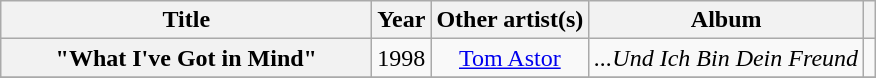<table class="wikitable plainrowheaders" style="text-align:center;" border="1">
<tr>
<th scope="col" style="width:15em;">Title</th>
<th scope="col">Year</th>
<th scope="col">Other artist(s)</th>
<th scope="col">Album</th>
<th scope="col"></th>
</tr>
<tr>
<th scope="row">"What I've Got in Mind"</th>
<td>1998</td>
<td><a href='#'>Tom Astor</a></td>
<td><em>...Und Ich Bin Dein Freund</em></td>
<td></td>
</tr>
<tr>
</tr>
</table>
